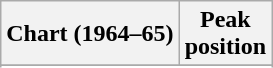<table class="wikitable">
<tr>
<th>Chart (1964–65)</th>
<th>Peak<br>position</th>
</tr>
<tr>
</tr>
<tr>
</tr>
<tr>
</tr>
</table>
